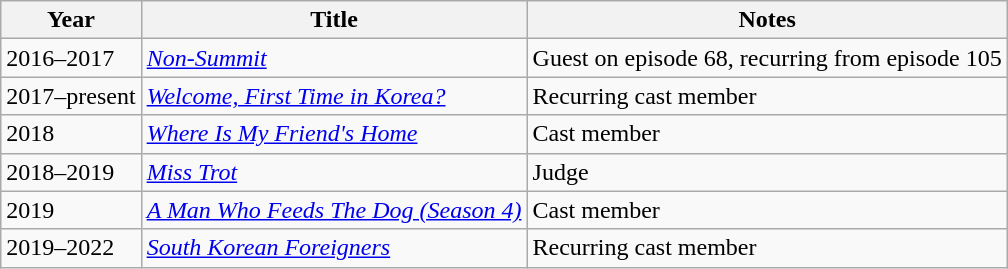<table class="wikitable sortable">
<tr>
<th>Year</th>
<th>Title</th>
<th>Notes</th>
</tr>
<tr>
<td>2016–2017</td>
<td><em><a href='#'>Non-Summit</a></em></td>
<td>Guest on episode 68, recurring from episode 105</td>
</tr>
<tr>
<td>2017–present</td>
<td><em><a href='#'>Welcome, First Time in Korea?</a></em></td>
<td>Recurring cast member</td>
</tr>
<tr>
<td>2018</td>
<td><em><a href='#'>Where Is My Friend's Home</a></em></td>
<td>Cast member</td>
</tr>
<tr>
<td>2018–2019</td>
<td><em><a href='#'>Miss Trot</a></em></td>
<td>Judge</td>
</tr>
<tr>
<td>2019</td>
<td><em><a href='#'>A Man Who Feeds The Dog (Season 4)</a></em></td>
<td>Cast member</td>
</tr>
<tr>
<td>2019–2022</td>
<td><em><a href='#'>South Korean Foreigners</a></em></td>
<td>Recurring cast member</td>
</tr>
</table>
